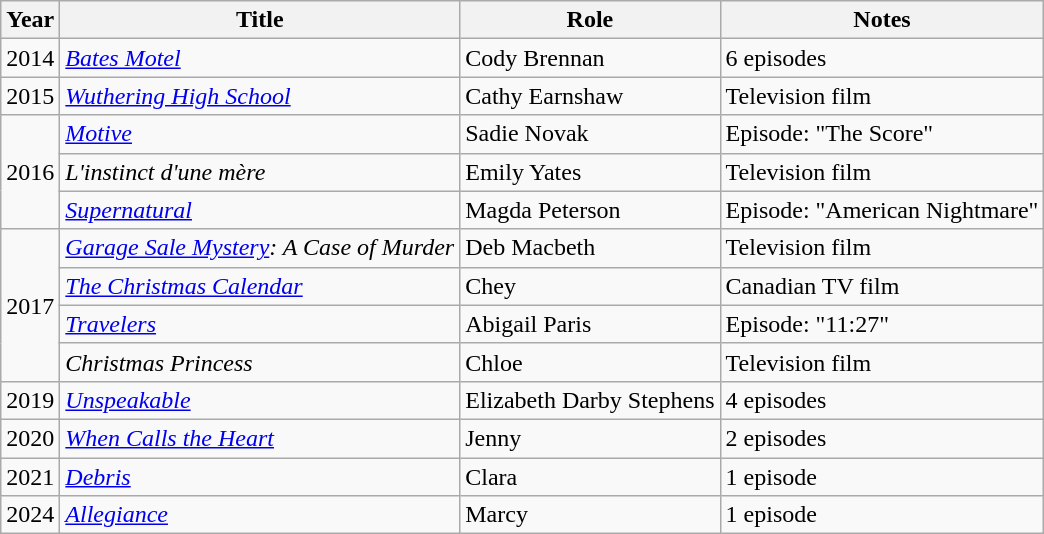<table class="wikitable sortable">
<tr>
<th>Year</th>
<th>Title</th>
<th>Role</th>
<th class="unsortable">Notes</th>
</tr>
<tr>
<td>2014</td>
<td><em><a href='#'>Bates Motel</a></em></td>
<td>Cody Brennan</td>
<td>6 episodes</td>
</tr>
<tr>
<td>2015</td>
<td><em><a href='#'>Wuthering High School</a></em></td>
<td>Cathy Earnshaw</td>
<td>Television film</td>
</tr>
<tr>
<td rowspan="3">2016</td>
<td><em><a href='#'>Motive</a></em></td>
<td>Sadie Novak</td>
<td>Episode: "The Score"</td>
</tr>
<tr>
<td><em>L'instinct d'une mère</em></td>
<td>Emily Yates</td>
<td>Television film</td>
</tr>
<tr>
<td><em><a href='#'>Supernatural</a></em></td>
<td>Magda Peterson</td>
<td>Episode: "American Nightmare"</td>
</tr>
<tr>
<td rowspan="4">2017</td>
<td><em><a href='#'>Garage Sale Mystery</a>: A Case of Murder</em></td>
<td>Deb Macbeth</td>
<td>Television film</td>
</tr>
<tr>
<td data-sort-value="Christmas Calendar, The"><em><a href='#'>The Christmas Calendar</a></em></td>
<td>Chey</td>
<td>Canadian TV film</td>
</tr>
<tr>
<td><em><a href='#'>Travelers</a></em></td>
<td>Abigail Paris</td>
<td>Episode: "11:27"</td>
</tr>
<tr>
<td><em>Christmas Princess</em></td>
<td>Chloe</td>
<td>Television film</td>
</tr>
<tr>
<td>2019</td>
<td><em><a href='#'>Unspeakable</a></em></td>
<td>Elizabeth Darby Stephens</td>
<td>4 episodes</td>
</tr>
<tr>
<td>2020</td>
<td><em><a href='#'>When Calls the Heart</a></em></td>
<td>Jenny</td>
<td>2 episodes</td>
</tr>
<tr>
<td>2021</td>
<td><em><a href='#'>Debris</a></em></td>
<td>Clara</td>
<td>1 episode</td>
</tr>
<tr>
<td>2024</td>
<td><em><a href='#'>Allegiance</a></em></td>
<td>Marcy</td>
<td>1 episode</td>
</tr>
</table>
